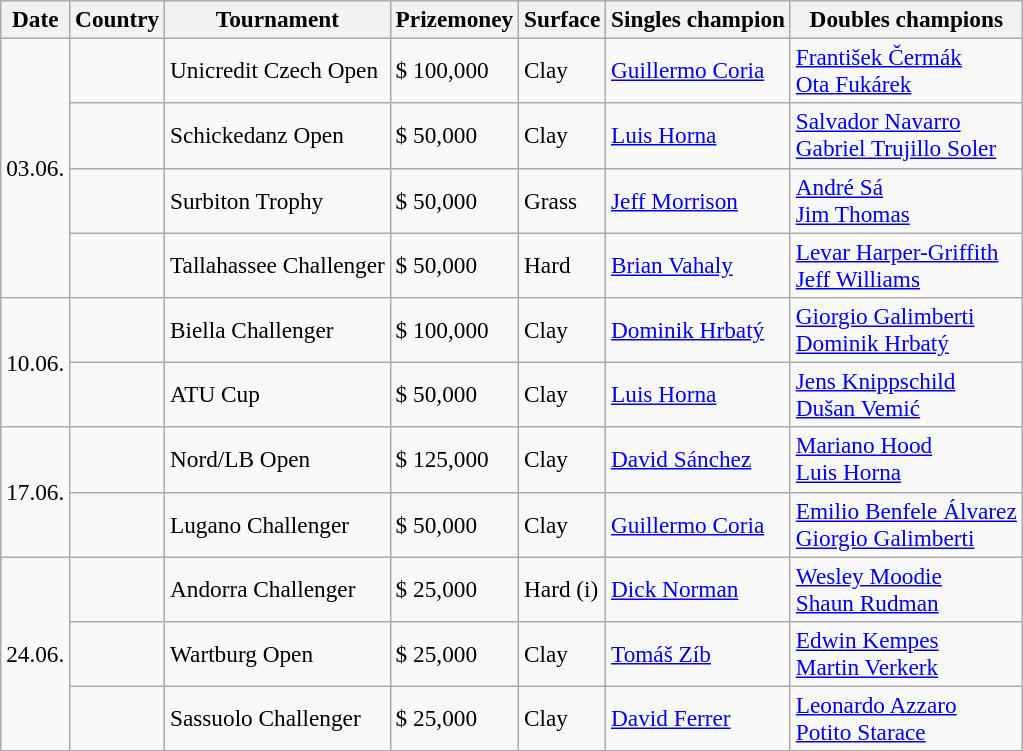<table class="sortable wikitable" style=font-size:97%>
<tr>
<th>Date</th>
<th>Country</th>
<th>Tournament</th>
<th>Prizemoney</th>
<th>Surface</th>
<th>Singles champion</th>
<th>Doubles champions</th>
</tr>
<tr>
<td rowspan="4">03.06.</td>
<td></td>
<td>Unicredit Czech Open</td>
<td>$ 100,000</td>
<td>Clay</td>
<td> <a href='#'>Guillermo Coria</a></td>
<td> <a href='#'>František Čermák</a><br> <a href='#'>Ota Fukárek</a></td>
</tr>
<tr>
<td></td>
<td>Schickedanz Open</td>
<td>$ 50,000</td>
<td>Clay</td>
<td> <a href='#'>Luis Horna</a></td>
<td> <a href='#'>Salvador Navarro</a><br> <a href='#'>Gabriel Trujillo Soler</a></td>
</tr>
<tr>
<td></td>
<td>Surbiton Trophy</td>
<td>$ 50,000</td>
<td>Grass</td>
<td> <a href='#'>Jeff Morrison</a></td>
<td> <a href='#'>André Sá</a><br> <a href='#'>Jim Thomas</a></td>
</tr>
<tr>
<td></td>
<td>Tallahassee Challenger</td>
<td>$ 50,000</td>
<td>Hard</td>
<td> <a href='#'>Brian Vahaly</a></td>
<td> <a href='#'>Levar Harper-Griffith</a><br> <a href='#'>Jeff Williams</a></td>
</tr>
<tr>
<td rowspan="2">10.06.</td>
<td></td>
<td>Biella Challenger</td>
<td>$ 100,000</td>
<td>Clay</td>
<td> <a href='#'>Dominik Hrbatý</a></td>
<td> <a href='#'>Giorgio Galimberti</a><br> <a href='#'>Dominik Hrbatý</a></td>
</tr>
<tr>
<td></td>
<td>ATU Cup</td>
<td>$ 50,000</td>
<td>Clay</td>
<td> <a href='#'>Luis Horna</a></td>
<td> <a href='#'>Jens Knippschild</a><br> <a href='#'>Dušan Vemić</a></td>
</tr>
<tr>
<td rowspan="2">17.06.</td>
<td></td>
<td>Nord/LB Open</td>
<td>$ 125,000</td>
<td>Clay</td>
<td> <a href='#'>David Sánchez</a></td>
<td> <a href='#'>Mariano Hood</a><br> <a href='#'>Luis Horna</a></td>
</tr>
<tr>
<td></td>
<td>Lugano Challenger</td>
<td>$ 50,000</td>
<td>Clay</td>
<td> <a href='#'>Guillermo Coria</a></td>
<td> <a href='#'>Emilio Benfele Álvarez</a><br> <a href='#'>Giorgio Galimberti</a></td>
</tr>
<tr>
<td rowspan="3">24.06.</td>
<td></td>
<td>Andorra Challenger</td>
<td>$ 25,000</td>
<td>Hard (i)</td>
<td> <a href='#'>Dick Norman</a></td>
<td> <a href='#'>Wesley Moodie</a><br> <a href='#'>Shaun Rudman</a></td>
</tr>
<tr>
<td></td>
<td>Wartburg Open</td>
<td>$ 25,000</td>
<td>Clay</td>
<td> <a href='#'>Tomáš Zíb</a></td>
<td> <a href='#'>Edwin Kempes</a><br> <a href='#'>Martin Verkerk</a></td>
</tr>
<tr>
<td></td>
<td>Sassuolo Challenger</td>
<td>$ 25,000</td>
<td>Clay</td>
<td> <a href='#'>David Ferrer</a></td>
<td> <a href='#'>Leonardo Azzaro</a><br> <a href='#'>Potito Starace</a></td>
</tr>
</table>
